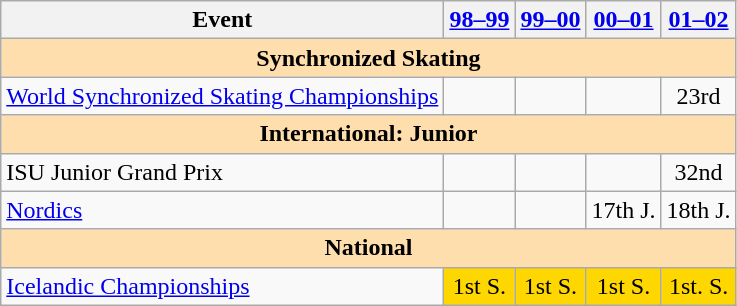<table class="wikitable" style="text-align:center">
<tr>
<th>Event</th>
<th><a href='#'>98–99</a></th>
<th><a href='#'>99–00</a></th>
<th><a href='#'>00–01</a></th>
<th><a href='#'>01–02</a></th>
</tr>
<tr>
<th colspan="5" style="background:#ffdead; text-align:center;"><strong>Synchronized Skating </strong></th>
</tr>
<tr>
<td align="left"><a href='#'>World Synchronized Skating Championships</a></td>
<td></td>
<td></td>
<td></td>
<td>23rd</td>
</tr>
<tr>
<th colspan="5" style="background:#ffdead; text-align:center;"><strong>International: Junior</strong></th>
</tr>
<tr>
<td align="left">ISU Junior Grand Prix </td>
<td></td>
<td></td>
<td></td>
<td>32nd</td>
</tr>
<tr>
<td align="left"><a href='#'>Nordics</a></td>
<td></td>
<td></td>
<td>17th J.</td>
<td>18th J.</td>
</tr>
<tr>
<th colspan="5" style="background:#ffdead; text-align:center;"><strong>National </strong></th>
</tr>
<tr>
<td align="left"><a href='#'>Icelandic Championships</a></td>
<td style="background:gold;">1st S.</td>
<td style="background:gold;">1st S.</td>
<td style="background:gold;">1st S.</td>
<td style="background:gold;">1st. S.</td>
</tr>
</table>
